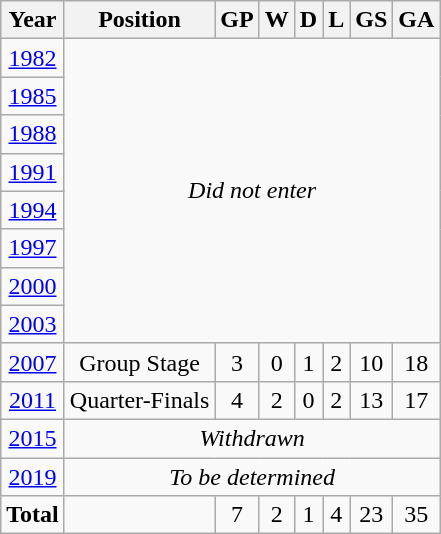<table class="wikitable" style="text-align: center;">
<tr>
<th>Year</th>
<th>Position</th>
<th>GP</th>
<th>W</th>
<th>D</th>
<th>L</th>
<th>GS</th>
<th>GA</th>
</tr>
<tr>
<td> <a href='#'>1982</a></td>
<td rowspan=8 colspan=8><em>Did not enter</em></td>
</tr>
<tr>
<td> <a href='#'>1985</a></td>
</tr>
<tr>
<td> <a href='#'>1988</a></td>
</tr>
<tr>
<td> <a href='#'>1991</a></td>
</tr>
<tr>
<td> <a href='#'>1994</a></td>
</tr>
<tr>
<td> <a href='#'>1997</a></td>
</tr>
<tr>
<td> <a href='#'>2000</a></td>
</tr>
<tr>
<td> <a href='#'>2003</a></td>
</tr>
<tr>
<td> <a href='#'>2007</a></td>
<td>Group Stage</td>
<td>3</td>
<td>0</td>
<td>1</td>
<td>2</td>
<td>10</td>
<td>18</td>
</tr>
<tr>
<td> <a href='#'>2011</a></td>
<td>Quarter-Finals</td>
<td>4</td>
<td>2</td>
<td>0</td>
<td>2</td>
<td>13</td>
<td>17</td>
</tr>
<tr>
<td> <a href='#'>2015</a></td>
<td colspan=8><em>Withdrawn</em></td>
</tr>
<tr>
<td> <a href='#'>2019</a></td>
<td colspan=8><em>To be determined</em></td>
</tr>
<tr>
<td><strong>Total</strong></td>
<td></td>
<td>7</td>
<td>2</td>
<td>1</td>
<td>4</td>
<td>23</td>
<td>35</td>
</tr>
</table>
